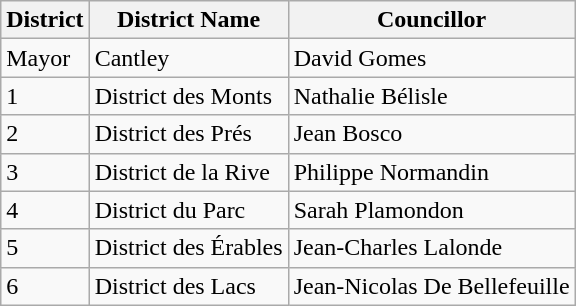<table class="wikitable">
<tr>
<th>District</th>
<th>District Name</th>
<th>Councillor</th>
</tr>
<tr>
<td>Mayor</td>
<td>Cantley</td>
<td>David Gomes</td>
</tr>
<tr>
<td>1</td>
<td>District des Monts</td>
<td>Nathalie Bélisle</td>
</tr>
<tr>
<td>2</td>
<td>District des Prés</td>
<td>Jean Bosco</td>
</tr>
<tr>
<td>3</td>
<td>District de la Rive</td>
<td>Philippe Normandin</td>
</tr>
<tr>
<td>4</td>
<td>District du Parc</td>
<td>Sarah Plamondon</td>
</tr>
<tr>
<td>5</td>
<td>District des Érables</td>
<td>Jean-Charles Lalonde</td>
</tr>
<tr>
<td>6</td>
<td>District des Lacs</td>
<td>Jean-Nicolas De Bellefeuille</td>
</tr>
</table>
